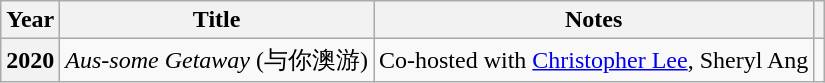<table class="wikitable sortable plainrowheaders">
<tr>
<th scope="col">Year</th>
<th scope="col">Title</th>
<th scope="col" class="unsortable">Notes</th>
<th scope="col" class="unsortable"></th>
</tr>
<tr>
<th scope="row">2020</th>
<td><em>Aus-some Getaway</em> (与你澳游)</td>
<td>Co-hosted with <a href='#'>Christopher Lee</a>, Sheryl Ang</td>
<td></td>
</tr>
</table>
